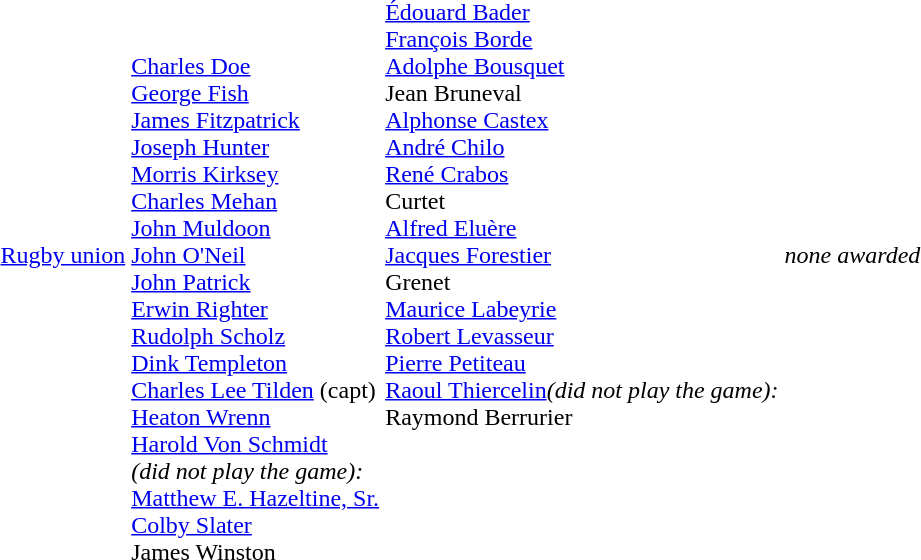<table>
<tr>
<td><a href='#'>Rugby union</a></td>
<td valign=top><br><br><br>
 <br>
<a href='#'>Charles Doe</a><br>
<a href='#'>George Fish</a><br>
<a href='#'>James Fitzpatrick</a><br>
<a href='#'>Joseph Hunter</a><br>
<a href='#'>Morris Kirksey</a><br>
<a href='#'>Charles Mehan</a><br>
<a href='#'>John Muldoon</a><br>
<a href='#'>John O'Neil</a><br>
<a href='#'>John Patrick</a><br>
<a href='#'>Erwin Righter</a><br>
<a href='#'>Rudolph Scholz</a><br>
<a href='#'>Dink Templeton</a><br>
<a href='#'>Charles Lee Tilden</a> (capt)<br>
<a href='#'>Heaton Wrenn</a><br>
<a href='#'>Harold Von Schmidt</a><br><em>(did not play the game):</em><br>
<a href='#'>Matthew E. Hazeltine, Sr.</a><br>
<a href='#'>Colby Slater</a><br>
James Winston</td>
<td valign=top><br><br><a href='#'>Édouard Bader</a><br>
<a href='#'>François Borde</a><br>
<a href='#'>Adolphe Bousquet</a><br>
Jean Bruneval<br>
<a href='#'>Alphonse Castex</a><br>
<a href='#'>André Chilo</a><br>
<a href='#'>René Crabos</a><br>
Curtet<br>
<a href='#'>Alfred Eluère</a><br>
<a href='#'>Jacques Forestier</a><br>
Grenet<br>
<a href='#'>Maurice Labeyrie</a><br>
<a href='#'>Robert Levasseur</a><br>
<a href='#'>Pierre Petiteau</a><br>
<a href='#'>Raoul Thiercelin</a><em>(did not play the game):</em><br>
Raymond Berrurier</td>
<td><em>none awarded</em></td>
</tr>
</table>
